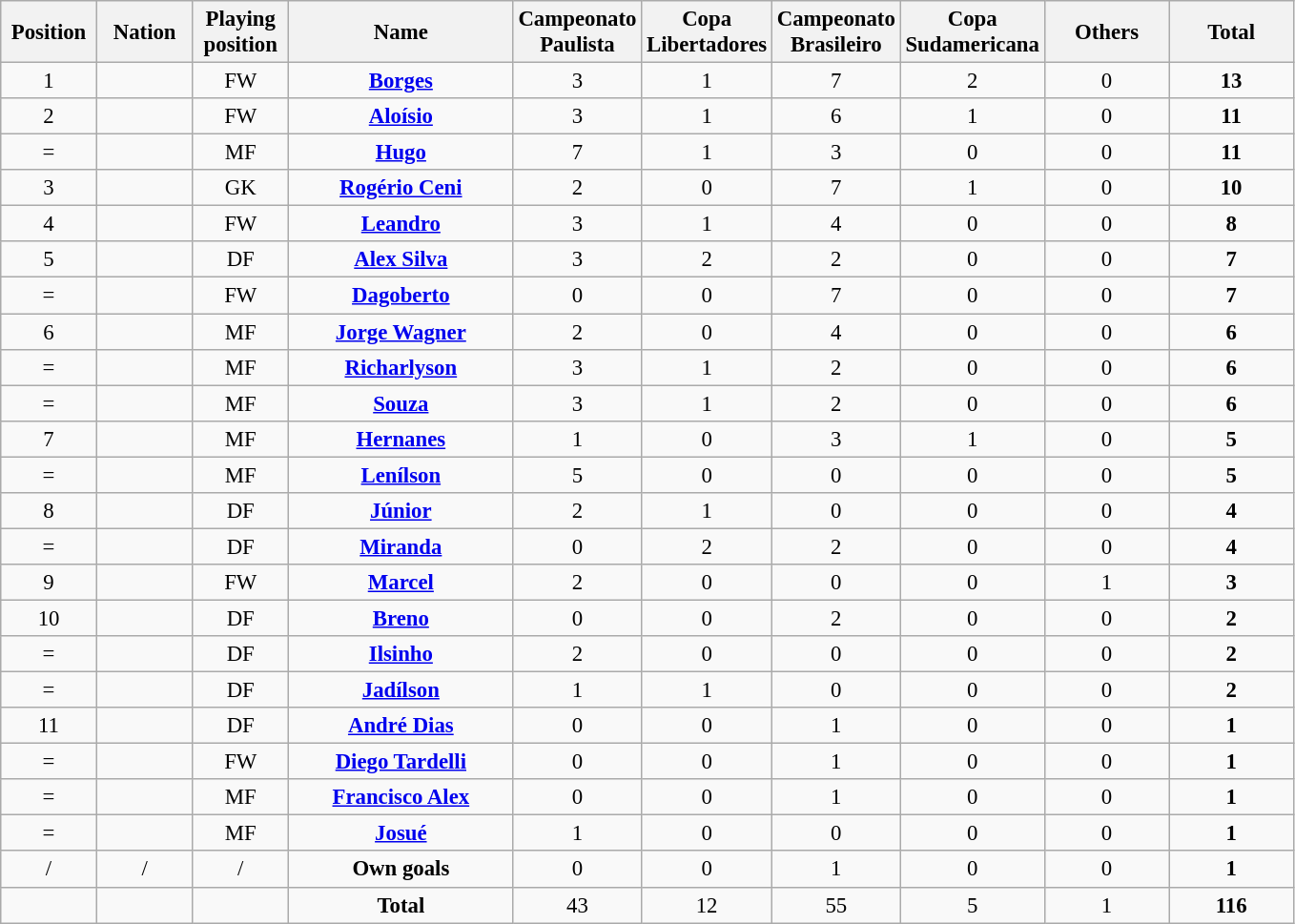<table class="wikitable" style="font-size: 95%; text-align: center;">
<tr>
<th width=60>Position</th>
<th width=60>Nation</th>
<th width=60>Playing position</th>
<th width=150>Name</th>
<th width=80>Campeonato Paulista</th>
<th width=80>Copa Libertadores</th>
<th width=80>Campeonato Brasileiro</th>
<th width=80>Copa Sudamericana</th>
<th width=80>Others</th>
<th width=80>Total</th>
</tr>
<tr>
<td>1</td>
<td></td>
<td>FW</td>
<td><strong><a href='#'>Borges</a></strong></td>
<td>3</td>
<td>1</td>
<td>7</td>
<td>2</td>
<td>0</td>
<td><strong>13</strong></td>
</tr>
<tr>
<td>2</td>
<td></td>
<td>FW</td>
<td><strong><a href='#'>Aloísio</a></strong></td>
<td>3</td>
<td>1</td>
<td>6</td>
<td>1</td>
<td>0</td>
<td><strong>11</strong></td>
</tr>
<tr>
<td>=</td>
<td></td>
<td>MF</td>
<td><strong><a href='#'>Hugo</a></strong></td>
<td>7</td>
<td>1</td>
<td>3</td>
<td>0</td>
<td>0</td>
<td><strong>11</strong></td>
</tr>
<tr>
<td>3</td>
<td></td>
<td>GK</td>
<td><strong><a href='#'>Rogério Ceni</a></strong></td>
<td>2</td>
<td>0</td>
<td>7</td>
<td>1</td>
<td>0</td>
<td><strong>10</strong></td>
</tr>
<tr>
<td>4</td>
<td></td>
<td>FW</td>
<td><strong><a href='#'>Leandro</a></strong></td>
<td>3</td>
<td>1</td>
<td>4</td>
<td>0</td>
<td>0</td>
<td><strong>8</strong></td>
</tr>
<tr>
<td>5</td>
<td></td>
<td>DF</td>
<td><strong><a href='#'>Alex Silva</a></strong></td>
<td>3</td>
<td>2</td>
<td>2</td>
<td>0</td>
<td>0</td>
<td><strong>7</strong></td>
</tr>
<tr>
<td>=</td>
<td></td>
<td>FW</td>
<td><strong><a href='#'>Dagoberto</a></strong></td>
<td>0</td>
<td>0</td>
<td>7</td>
<td>0</td>
<td>0</td>
<td><strong>7</strong></td>
</tr>
<tr>
<td>6</td>
<td></td>
<td>MF</td>
<td><strong><a href='#'>Jorge Wagner</a></strong></td>
<td>2</td>
<td>0</td>
<td>4</td>
<td>0</td>
<td>0</td>
<td><strong>6</strong></td>
</tr>
<tr>
<td>=</td>
<td></td>
<td>MF</td>
<td><strong><a href='#'>Richarlyson</a></strong></td>
<td>3</td>
<td>1</td>
<td>2</td>
<td>0</td>
<td>0</td>
<td><strong>6</strong></td>
</tr>
<tr>
<td>=</td>
<td></td>
<td>MF</td>
<td><strong><a href='#'>Souza</a></strong></td>
<td>3</td>
<td>1</td>
<td>2</td>
<td>0</td>
<td>0</td>
<td><strong>6</strong></td>
</tr>
<tr>
<td>7</td>
<td></td>
<td>MF</td>
<td><strong><a href='#'>Hernanes</a></strong></td>
<td>1</td>
<td>0</td>
<td>3</td>
<td>1</td>
<td>0</td>
<td><strong>5</strong></td>
</tr>
<tr>
<td>=</td>
<td></td>
<td>MF</td>
<td><strong><a href='#'>Lenílson</a></strong></td>
<td>5</td>
<td>0</td>
<td>0</td>
<td>0</td>
<td>0</td>
<td><strong>5</strong></td>
</tr>
<tr>
<td>8</td>
<td></td>
<td>DF</td>
<td><strong><a href='#'>Júnior</a></strong></td>
<td>2</td>
<td>1</td>
<td>0</td>
<td>0</td>
<td>0</td>
<td><strong>4</strong></td>
</tr>
<tr>
<td>=</td>
<td></td>
<td>DF</td>
<td><strong><a href='#'>Miranda</a></strong></td>
<td>0</td>
<td>2</td>
<td>2</td>
<td>0</td>
<td>0</td>
<td><strong>4</strong></td>
</tr>
<tr>
<td>9</td>
<td></td>
<td>FW</td>
<td><strong><a href='#'>Marcel</a></strong></td>
<td>2</td>
<td>0</td>
<td>0</td>
<td>0</td>
<td>1</td>
<td><strong>3</strong></td>
</tr>
<tr>
<td>10</td>
<td></td>
<td>DF</td>
<td><strong><a href='#'>Breno</a></strong></td>
<td>0</td>
<td>0</td>
<td>2</td>
<td>0</td>
<td>0</td>
<td><strong>2</strong></td>
</tr>
<tr>
<td>=</td>
<td></td>
<td>DF</td>
<td><strong><a href='#'>Ilsinho</a></strong></td>
<td>2</td>
<td>0</td>
<td>0</td>
<td>0</td>
<td>0</td>
<td><strong>2</strong></td>
</tr>
<tr>
<td>=</td>
<td></td>
<td>DF</td>
<td><strong><a href='#'>Jadílson</a></strong></td>
<td>1</td>
<td>1</td>
<td>0</td>
<td>0</td>
<td>0</td>
<td><strong>2</strong></td>
</tr>
<tr>
<td>11</td>
<td></td>
<td>DF</td>
<td><strong><a href='#'>André Dias</a></strong></td>
<td>0</td>
<td>0</td>
<td>1</td>
<td>0</td>
<td>0</td>
<td><strong>1</strong></td>
</tr>
<tr>
<td>=</td>
<td></td>
<td>FW</td>
<td><strong><a href='#'>Diego Tardelli</a></strong></td>
<td>0</td>
<td>0</td>
<td>1</td>
<td>0</td>
<td>0</td>
<td><strong>1</strong></td>
</tr>
<tr>
<td>=</td>
<td></td>
<td>MF</td>
<td><strong><a href='#'>Francisco Alex</a></strong></td>
<td>0</td>
<td>0</td>
<td>1</td>
<td>0</td>
<td>0</td>
<td><strong>1</strong></td>
</tr>
<tr>
<td>=</td>
<td></td>
<td>MF</td>
<td><strong><a href='#'>Josué</a></strong></td>
<td>1</td>
<td>0</td>
<td>0</td>
<td>0</td>
<td>0</td>
<td><strong>1</strong></td>
</tr>
<tr>
<td>/</td>
<td>/</td>
<td>/</td>
<td><strong>Own goals</strong></td>
<td>0</td>
<td>0</td>
<td>1</td>
<td>0</td>
<td>0</td>
<td><strong>1</strong></td>
</tr>
<tr>
<td></td>
<td></td>
<td></td>
<td><strong>Total</strong></td>
<td>43</td>
<td>12</td>
<td>55</td>
<td>5</td>
<td>1</td>
<td><strong>116</strong></td>
</tr>
</table>
